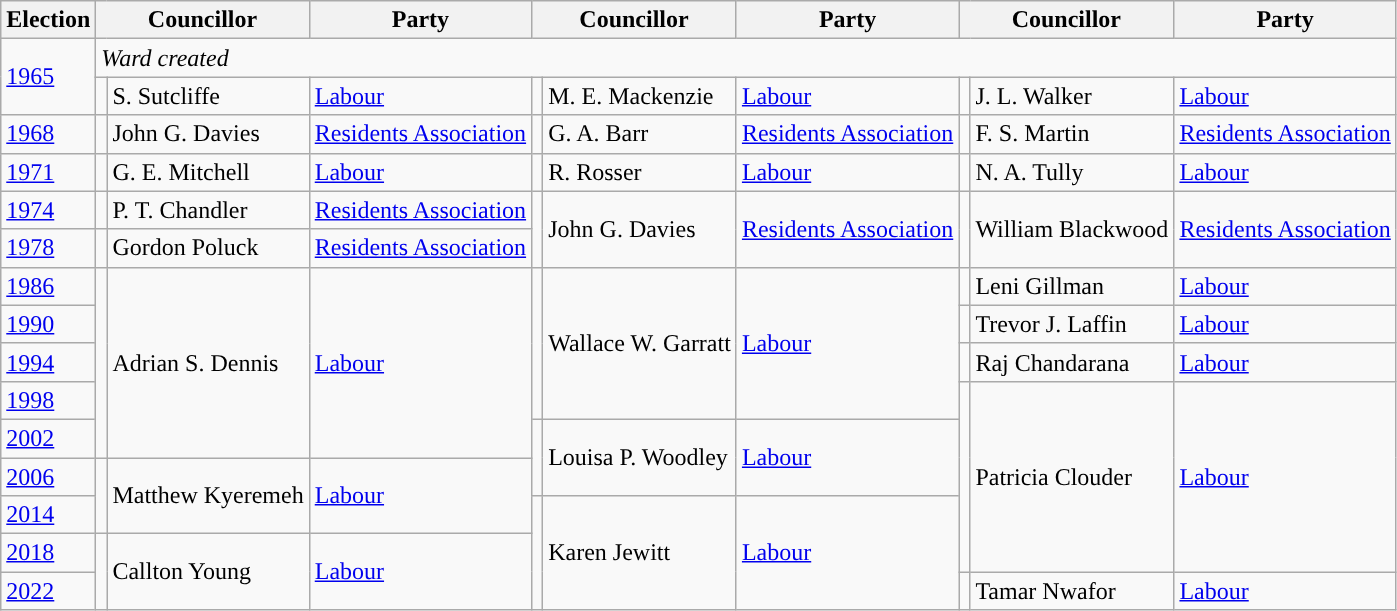<table class="wikitable">
<tr>
<th>Election</th>
<th colspan="2">Councillor</th>
<th>Party</th>
<th colspan="2">Councillor</th>
<th>Party</th>
<th colspan="2">Councillor</th>
<th>Party</th>
</tr>
<tr>
<td rowspan="2"><a href='#'>1965</a></td>
<td colspan="12"><em>Ward created</em></td>
</tr>
<tr>
<td style="background-color: "></td>
<td>S. Sutcliffe</td>
<td><a href='#'>Labour</a></td>
<td style="background-color: "></td>
<td>M. E. Mackenzie</td>
<td><a href='#'>Labour</a></td>
<td style="background-color: "></td>
<td>J. L. Walker</td>
<td><a href='#'>Labour</a></td>
</tr>
<tr>
<td><a href='#'>1968</a></td>
<td style="background-color: "></td>
<td>John G. Davies</td>
<td><a href='#'>Residents Association</a></td>
<td style="background-color: "></td>
<td>G. A. Barr</td>
<td><a href='#'>Residents Association</a></td>
<td style="background-color: "></td>
<td>F. S. Martin</td>
<td><a href='#'>Residents Association</a></td>
</tr>
<tr>
<td><a href='#'>1971</a></td>
<td style="background-color: "></td>
<td>G. E. Mitchell</td>
<td><a href='#'>Labour</a></td>
<td style="background-color: "></td>
<td>R. Rosser</td>
<td><a href='#'>Labour</a></td>
<td style="background-color: "></td>
<td>N. A. Tully</td>
<td><a href='#'>Labour</a></td>
</tr>
<tr>
<td><a href='#'>1974</a></td>
<td style="background-color: "></td>
<td>P. T. Chandler</td>
<td><a href='#'>Residents Association</a></td>
<td rowspan="2" style="background-color: "></td>
<td rowspan="2">John G. Davies</td>
<td rowspan="2"><a href='#'>Residents Association</a></td>
<td rowspan="2" style="background-color: "></td>
<td rowspan="2">William Blackwood</td>
<td rowspan="2"><a href='#'>Residents Association</a></td>
</tr>
<tr>
<td><a href='#'>1978</a></td>
<td style="background-color: "></td>
<td>Gordon Poluck</td>
<td><a href='#'>Residents Association</a></td>
</tr>
<tr>
<td><a href='#'>1986</a></td>
<td rowspan="5" style="background-color: "></td>
<td rowspan="5">Adrian S. Dennis</td>
<td rowspan="5"><a href='#'>Labour</a></td>
<td rowspan="4" style="background-color: "></td>
<td rowspan="4">Wallace W. Garratt</td>
<td rowspan="4"><a href='#'>Labour</a></td>
<td style="background-color: "></td>
<td>Leni Gillman</td>
<td><a href='#'>Labour</a></td>
</tr>
<tr>
<td><a href='#'>1990</a></td>
<td style="background-color: "></td>
<td>Trevor J. Laffin</td>
<td><a href='#'>Labour</a></td>
</tr>
<tr>
<td><a href='#'>1994</a></td>
<td style="background-color: "></td>
<td>Raj Chandarana</td>
<td><a href='#'>Labour</a></td>
</tr>
<tr>
<td><a href='#'>1998</a></td>
<td rowspan="5" style="background-color: "></td>
<td rowspan="5">Patricia Clouder</td>
<td rowspan="5"><a href='#'>Labour</a></td>
</tr>
<tr>
<td><a href='#'>2002</a></td>
<td rowspan="2" style="background-color: "></td>
<td rowspan="2">Louisa P. Woodley</td>
<td rowspan="2"><a href='#'>Labour</a></td>
</tr>
<tr>
<td><a href='#'>2006</a></td>
<td rowspan="2" style="background-color: "></td>
<td rowspan="2">Matthew Kyeremeh</td>
<td rowspan="2"><a href='#'>Labour</a></td>
</tr>
<tr>
<td><a href='#'>2014</a></td>
<td rowspan="3" style="background-color: "></td>
<td rowspan="3">Karen Jewitt</td>
<td rowspan="3"><a href='#'>Labour</a></td>
</tr>
<tr>
<td><a href='#'>2018</a></td>
<td rowspan="2" style="background-color: "></td>
<td rowspan="2">Callton Young</td>
<td rowspan="2"><a href='#'>Labour</a></td>
</tr>
<tr>
<td><a href='#'>2022</a></td>
<td style="background-color: "></td>
<td>Tamar Nwafor</td>
<td><a href='#'>Labour</a></td>
</tr>
</table>
